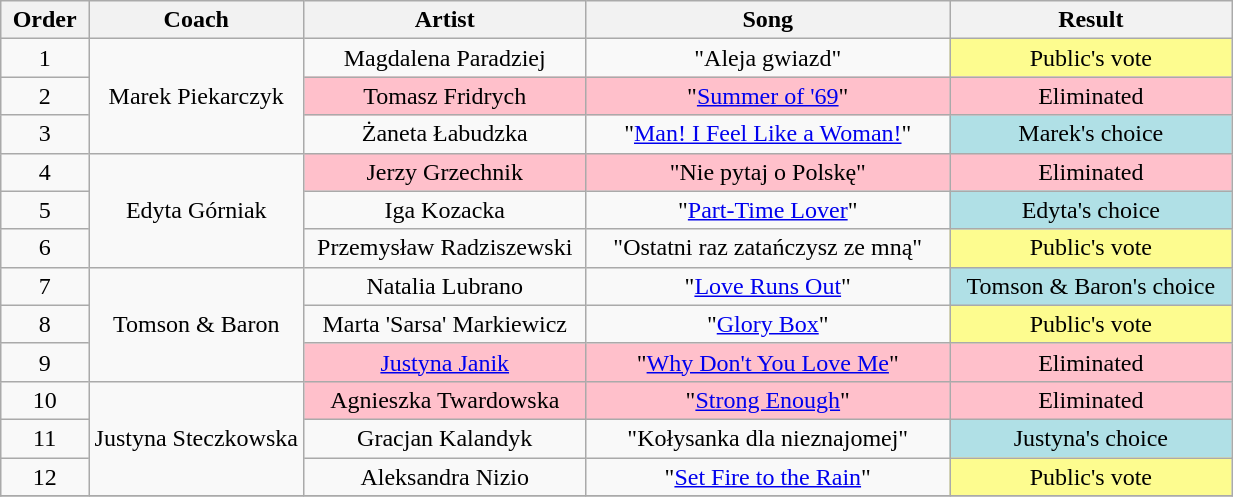<table class="wikitable" style="text-align:center; width:65%;">
<tr>
<th scope="col" width="03%">Order</th>
<th scope="col" width="13%">Coach</th>
<th scope="col" width="17%">Artist</th>
<th scope="col" width="22%">Song</th>
<th scope="col" width="17%">Result</th>
</tr>
<tr>
<td scope="row">1</td>
<td rowspan="3">Marek Piekarczyk</td>
<td>Magdalena Paradziej</td>
<td>"Aleja gwiazd"</td>
<td style="background:#fdfc8f;">Public's vote</td>
</tr>
<tr>
<td scope="row">2</td>
<td style="background:pink;">Tomasz Fridrych</td>
<td style="background:pink;">"<a href='#'>Summer of '69</a>"</td>
<td style="background:pink;">Eliminated</td>
</tr>
<tr>
<td scope="row">3</td>
<td>Żaneta Łabudzka</td>
<td>"<a href='#'>Man! I Feel Like a Woman!</a>"</td>
<td style="background:#B0E0E6;">Marek's choice</td>
</tr>
<tr>
<td scope="row">4</td>
<td rowspan="3">Edyta Górniak</td>
<td style="background:pink;">Jerzy Grzechnik</td>
<td style="background:pink;">"Nie pytaj o Polskę"</td>
<td style="background:pink;">Eliminated</td>
</tr>
<tr>
<td scope="row">5</td>
<td>Iga Kozacka</td>
<td>"<a href='#'>Part-Time Lover</a>"</td>
<td style="background:#B0E0E6;">Edyta's choice</td>
</tr>
<tr>
<td scope="row">6</td>
<td>Przemysław Radziszewski</td>
<td>"Ostatni raz zatańczysz ze mną"</td>
<td style="background:#fdfc8f;">Public's vote</td>
</tr>
<tr>
<td scope="row">7</td>
<td rowspan="3">Tomson & Baron</td>
<td>Natalia Lubrano</td>
<td>"<a href='#'>Love Runs Out</a>"</td>
<td style="background:#B0E0E6;">Tomson & Baron's choice</td>
</tr>
<tr>
<td scope="row">8</td>
<td>Marta 'Sarsa' Markiewicz</td>
<td>"<a href='#'>Glory Box</a>"</td>
<td style="background:#fdfc8f;">Public's vote</td>
</tr>
<tr>
<td scope="row">9</td>
<td style="background:pink;"><a href='#'>Justyna Janik</a></td>
<td style="background:pink;">"<a href='#'>Why Don't You Love Me</a>"</td>
<td style="background:pink;">Eliminated</td>
</tr>
<tr>
<td scope="row">10</td>
<td rowspan="3">Justyna Steczkowska</td>
<td style="background:pink;">Agnieszka Twardowska</td>
<td style="background:pink;">"<a href='#'>Strong Enough</a>"</td>
<td style="background:pink;">Eliminated</td>
</tr>
<tr>
<td scope="row">11</td>
<td>Gracjan Kalandyk</td>
<td>"Kołysanka dla nieznajomej"</td>
<td style="background:#B0E0E6;">Justyna's choice</td>
</tr>
<tr>
<td scope="row">12</td>
<td>Aleksandra Nizio</td>
<td>"<a href='#'>Set Fire to the Rain</a>"</td>
<td style="background:#fdfc8f;">Public's vote</td>
</tr>
<tr>
</tr>
</table>
